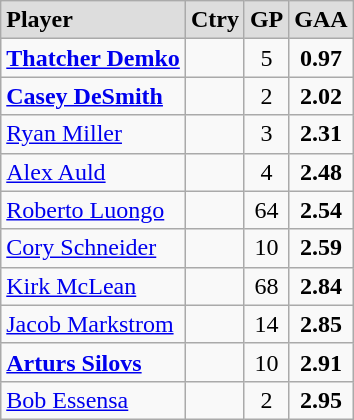<table class="wikitable">
<tr align="center" style="font-weight:bold; background-color:#dddddd;" |>
<td align="left">Player</td>
<td>Ctry</td>
<td>GP</td>
<td>GAA</td>
</tr>
<tr align="center">
<td align="left"><strong><a href='#'>Thatcher Demko</a></strong></td>
<td></td>
<td>5</td>
<td><strong>0.97</strong></td>
</tr>
<tr align="center">
<td align="left"><strong><a href='#'>Casey DeSmith</a></strong></td>
<td></td>
<td>2</td>
<td><strong>2.02</strong></td>
</tr>
<tr align="center">
<td align="left"><a href='#'>Ryan Miller</a></td>
<td></td>
<td>3</td>
<td><strong>2.31</strong></td>
</tr>
<tr align="center">
<td align="left"><a href='#'>Alex Auld</a></td>
<td></td>
<td>4</td>
<td><strong>2.48</strong></td>
</tr>
<tr align="center">
<td align="left"><a href='#'>Roberto Luongo</a></td>
<td></td>
<td>64</td>
<td><strong>2.54</strong></td>
</tr>
<tr align="center">
<td align="left"><a href='#'>Cory Schneider</a></td>
<td></td>
<td>10</td>
<td><strong>2.59</strong></td>
</tr>
<tr align="center">
<td align="left"><a href='#'>Kirk McLean</a></td>
<td></td>
<td>68</td>
<td><strong>2.84</strong></td>
</tr>
<tr align="center">
<td align="left"><a href='#'>Jacob Markstrom</a></td>
<td></td>
<td>14</td>
<td><strong>2.85</strong></td>
</tr>
<tr align="center">
<td align="left"><strong><a href='#'>Arturs Silovs</a></strong></td>
<td></td>
<td>10</td>
<td><strong>2.91</strong></td>
</tr>
<tr align="center">
<td align="left"><a href='#'>Bob Essensa</a></td>
<td></td>
<td>2</td>
<td><strong>2.95</strong></td>
</tr>
</table>
